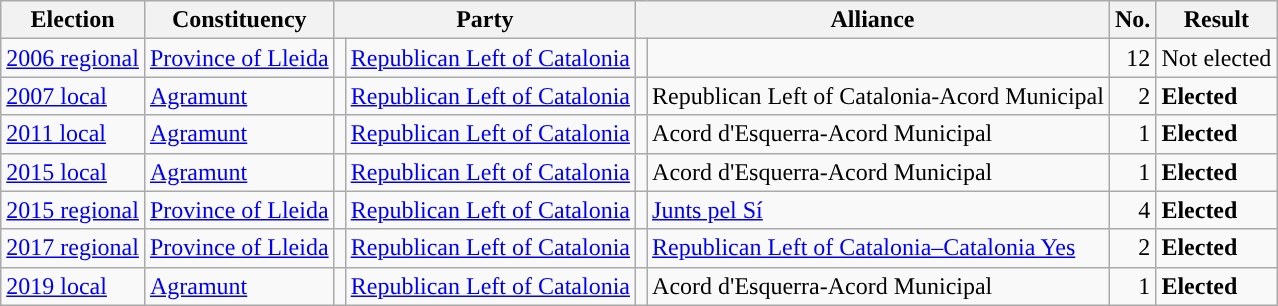<table class="wikitable" style="text-align:left;">
<tr>
<th scope=col>Election</th>
<th scope=col>Constituency</th>
<th scope=col colspan="2">Party</th>
<th scope=col colspan="2">Alliance</th>
<th scope=col>No.</th>
<th scope=col>Result</th>
</tr>
<tr>
<td><a href='#'>2006 regional</a></td>
<td><a href='#'>Province of Lleida</a></td>
<td style="background:"></td>
<td><a href='#'>Republican Left of Catalonia</a></td>
<td></td>
<td></td>
<td align=right>12</td>
<td>Not elected</td>
</tr>
<tr>
<td><a href='#'>2007 local</a></td>
<td><a href='#'>Agramunt</a></td>
<td style="background:"></td>
<td><a href='#'>Republican Left of Catalonia</a></td>
<td></td>
<td>Republican Left of Catalonia-Acord Municipal</td>
<td align=right>2</td>
<td><strong>Elected</strong></td>
</tr>
<tr>
<td><a href='#'>2011 local</a></td>
<td><a href='#'>Agramunt</a></td>
<td style="background:"></td>
<td><a href='#'>Republican Left of Catalonia</a></td>
<td></td>
<td>Acord d'Esquerra-Acord Municipal</td>
<td align=right>1</td>
<td><strong>Elected</strong></td>
</tr>
<tr>
<td><a href='#'>2015 local</a></td>
<td><a href='#'>Agramunt</a></td>
<td style="background:"></td>
<td><a href='#'>Republican Left of Catalonia</a></td>
<td></td>
<td>Acord d'Esquerra-Acord Municipal</td>
<td align=right>1</td>
<td><strong>Elected</strong></td>
</tr>
<tr>
<td><a href='#'>2015 regional</a></td>
<td><a href='#'>Province of Lleida</a></td>
<td style="background:"></td>
<td><a href='#'>Republican Left of Catalonia</a></td>
<td style="background:"></td>
<td><a href='#'>Junts pel Sí</a></td>
<td align=right>4</td>
<td><strong>Elected</strong></td>
</tr>
<tr>
<td><a href='#'>2017 regional</a></td>
<td><a href='#'>Province of Lleida</a></td>
<td style="background:"></td>
<td><a href='#'>Republican Left of Catalonia</a></td>
<td style="background:"></td>
<td><a href='#'>Republican Left of Catalonia–Catalonia Yes</a></td>
<td align=right>2</td>
<td><strong>Elected</strong></td>
</tr>
<tr>
<td><a href='#'>2019 local</a></td>
<td><a href='#'>Agramunt</a></td>
<td style="background:"></td>
<td><a href='#'>Republican Left of Catalonia</a></td>
<td></td>
<td>Acord d'Esquerra-Acord Municipal</td>
<td align=right>1</td>
<td><strong>Elected</strong></td>
</tr>
</table>
